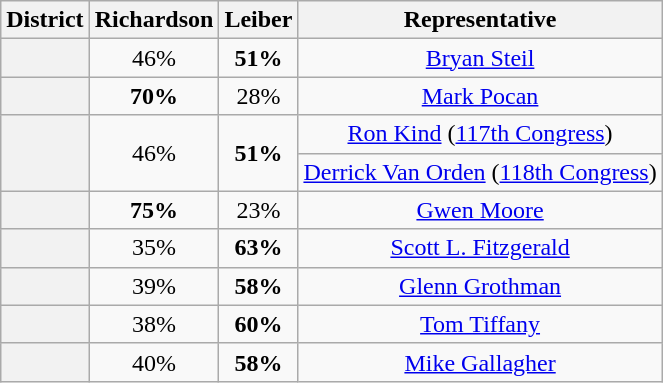<table class=wikitable>
<tr>
<th>District</th>
<th>Richardson</th>
<th>Leiber</th>
<th>Representative</th>
</tr>
<tr align=center>
<th></th>
<td>46%</td>
<td><strong>51%</strong></td>
<td><a href='#'>Bryan Steil</a></td>
</tr>
<tr align=center>
<th></th>
<td><strong>70%</strong></td>
<td>28%</td>
<td><a href='#'>Mark Pocan</a></td>
</tr>
<tr align=center>
<th rowspan=2 ></th>
<td rowspan=2>46%</td>
<td rowspan=2><strong>51%</strong></td>
<td><a href='#'>Ron Kind</a> (<a href='#'>117th Congress</a>)</td>
</tr>
<tr align=center>
<td><a href='#'>Derrick Van Orden</a> (<a href='#'>118th Congress</a>)</td>
</tr>
<tr align=center>
<th></th>
<td><strong>75%</strong></td>
<td>23%</td>
<td><a href='#'>Gwen Moore</a></td>
</tr>
<tr align=center>
<th></th>
<td>35%</td>
<td><strong>63%</strong></td>
<td><a href='#'>Scott L. Fitzgerald</a></td>
</tr>
<tr align=center>
<th></th>
<td>39%</td>
<td><strong>58%</strong></td>
<td><a href='#'>Glenn Grothman</a></td>
</tr>
<tr align=center>
<th></th>
<td>38%</td>
<td><strong>60%</strong></td>
<td><a href='#'>Tom Tiffany</a></td>
</tr>
<tr align=center>
<th></th>
<td>40%</td>
<td><strong>58%</strong></td>
<td><a href='#'>Mike Gallagher</a></td>
</tr>
</table>
